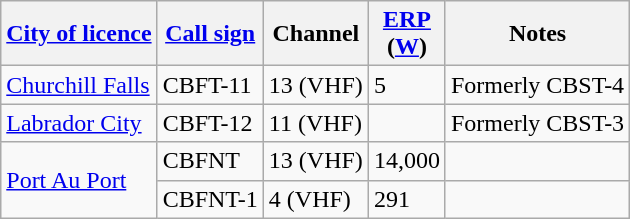<table class="wikitable sortable">
<tr>
<th><a href='#'>City of licence</a></th>
<th><a href='#'>Call sign</a></th>
<th scope = "row">Channel</th>
<th><a href='#'>ERP</a><br>(<a href='#'>W</a>)</th>
<th scope = "row">Notes</th>
</tr>
<tr>
<td><a href='#'>Churchill Falls</a></td>
<td>CBFT-11</td>
<td>13 (VHF)</td>
<td>5</td>
<td>Formerly CBST-4</td>
</tr>
<tr>
<td><a href='#'>Labrador City</a></td>
<td>CBFT-12</td>
<td>11 (VHF)</td>
<td></td>
<td>Formerly CBST-3</td>
</tr>
<tr>
<td rowspan=2><a href='#'>Port Au Port</a></td>
<td>CBFNT</td>
<td>13 (VHF)</td>
<td>14,000</td>
<td></td>
</tr>
<tr>
<td>CBFNT-1</td>
<td>4 (VHF)</td>
<td>291</td>
<td></td>
</tr>
</table>
